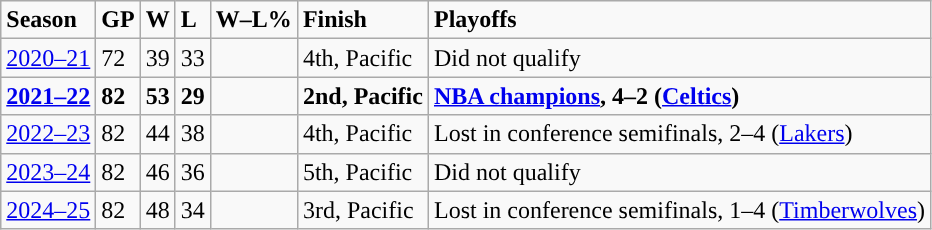<table class="wikitable">
<tr style="font-weight:bold; ">
<td>Season</td>
<td>GP</td>
<td>W</td>
<td>L</td>
<td>W–L%</td>
<td>Finish</td>
<td>Playoffs</td>
</tr>
<tr>
<td><a href='#'>2020–21</a></td>
<td>72</td>
<td>39</td>
<td>33</td>
<td></td>
<td>4th, Pacific</td>
<td>Did not qualify</td>
</tr>
<tr style="font-weight:bold">
<td><a href='#'>2021–22</a></td>
<td>82</td>
<td>53</td>
<td>29</td>
<td></td>
<td>2nd, Pacific</td>
<td><a href='#'>NBA champions</a>, 4–2 (<a href='#'>Celtics</a>)</td>
</tr>
<tr>
<td><a href='#'>2022–23</a></td>
<td>82</td>
<td>44</td>
<td>38</td>
<td></td>
<td>4th, Pacific</td>
<td>Lost in conference semifinals, 2–4 (<a href='#'>Lakers</a>)</td>
</tr>
<tr>
<td><a href='#'>2023–24</a></td>
<td>82</td>
<td>46</td>
<td>36</td>
<td></td>
<td>5th, Pacific</td>
<td>Did not qualify</td>
</tr>
<tr>
<td><a href='#'>2024–25</a></td>
<td>82</td>
<td>48</td>
<td>34</td>
<td></td>
<td>3rd, Pacific</td>
<td>Lost in conference semifinals, 1–4 (<a href='#'>Timberwolves</a>)</td>
</tr>
</table>
